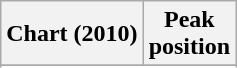<table class="wikitable sortable">
<tr>
<th scope="col">Chart (2010)</th>
<th scope="col">Peak<br>position</th>
</tr>
<tr>
</tr>
<tr>
</tr>
<tr>
</tr>
</table>
